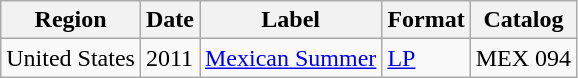<table class="wikitable">
<tr>
<th>Region</th>
<th>Date</th>
<th>Label</th>
<th>Format</th>
<th>Catalog</th>
</tr>
<tr>
<td>United States</td>
<td>2011</td>
<td><a href='#'>Mexican Summer</a></td>
<td><a href='#'>LP</a></td>
<td>MEX 094</td>
</tr>
</table>
